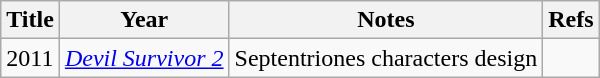<table class="wikitable sortable">
<tr>
<th>Title</th>
<th>Year</th>
<th>Notes</th>
<th>Refs</th>
</tr>
<tr>
<td>2011</td>
<td><em><a href='#'>Devil Survivor 2</a></em></td>
<td>Septentriones characters design</td>
<td></td>
</tr>
</table>
